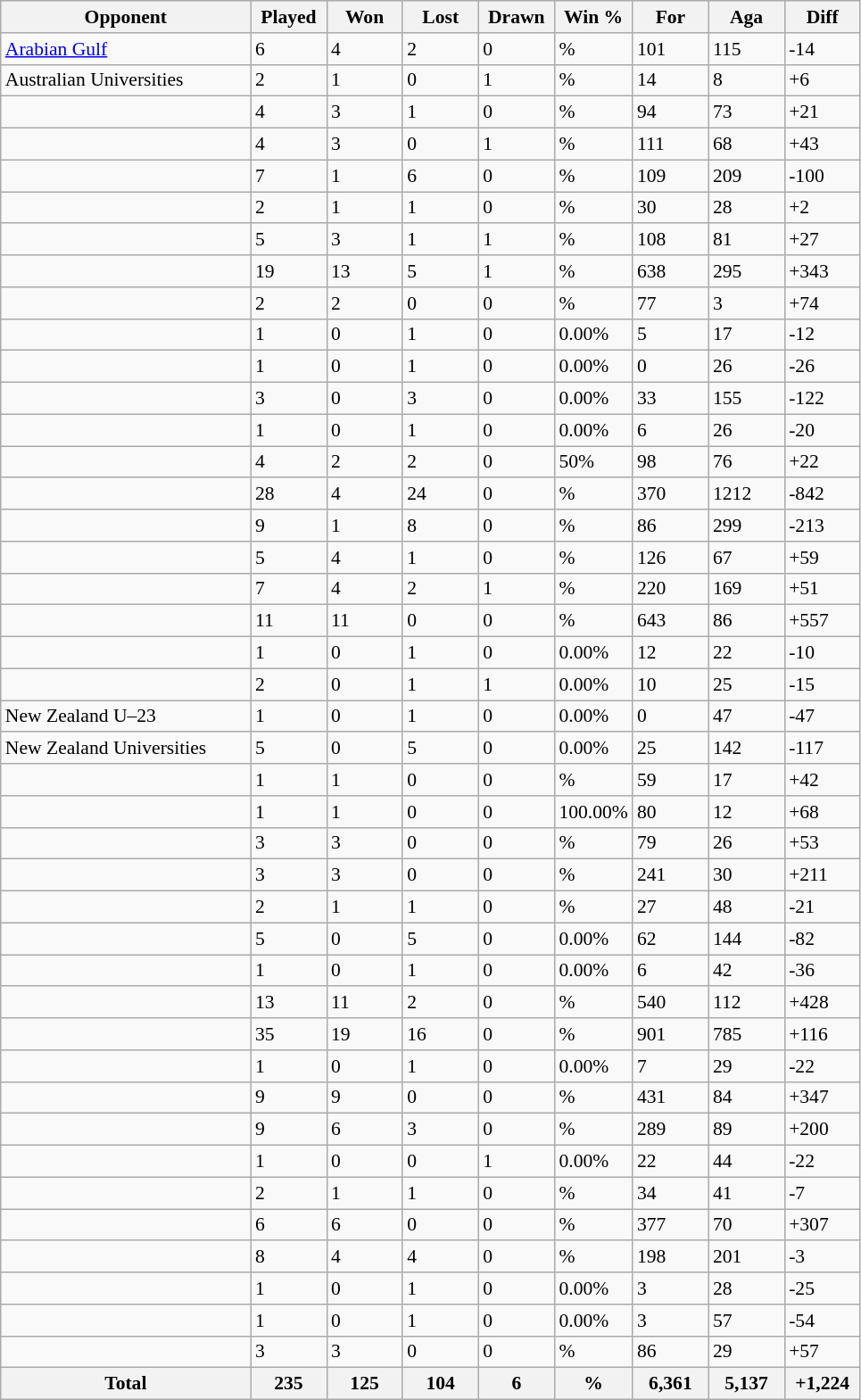<table class="wikitable sortable" style="font-size:90%">
<tr>
<th style="width:180px;">Opponent</th>
<th style="width:50px;">Played</th>
<th style="width:50px;">Won</th>
<th style="width:50px;">Lost</th>
<th style="width:50px;">Drawn</th>
<th style="width:50px;">Win %</th>
<th style="width:50px;">For</th>
<th style="width:50px;">Aga</th>
<th style="width:50px;">Diff</th>
</tr>
<tr>
<td> <a href='#'>Arabian Gulf</a></td>
<td>6</td>
<td>4</td>
<td>2</td>
<td>0</td>
<td>%</td>
<td>101</td>
<td>115</td>
<td>-14</td>
</tr>
<tr>
<td> Australian Universities</td>
<td>2</td>
<td>1</td>
<td>0</td>
<td>1</td>
<td>%</td>
<td>14</td>
<td>8</td>
<td>+6</td>
</tr>
<tr>
<td></td>
<td>4</td>
<td>3</td>
<td>1</td>
<td>0</td>
<td>%</td>
<td>94</td>
<td>73</td>
<td>+21</td>
</tr>
<tr>
<td></td>
<td>4</td>
<td>3</td>
<td>0</td>
<td>1</td>
<td>%</td>
<td>111</td>
<td>68</td>
<td>+43</td>
</tr>
<tr>
<td></td>
<td>7</td>
<td>1</td>
<td>6</td>
<td>0</td>
<td>%</td>
<td>109</td>
<td>209</td>
<td>-100</td>
</tr>
<tr>
<td></td>
<td>2</td>
<td>1</td>
<td>1</td>
<td>0</td>
<td>%</td>
<td>30</td>
<td>28</td>
<td>+2</td>
</tr>
<tr>
<td></td>
<td>5</td>
<td>3</td>
<td>1</td>
<td>1</td>
<td>%</td>
<td>108</td>
<td>81</td>
<td>+27</td>
</tr>
<tr>
<td></td>
<td>19</td>
<td>13</td>
<td>5</td>
<td>1</td>
<td>%</td>
<td>638</td>
<td>295</td>
<td>+343</td>
</tr>
<tr>
<td></td>
<td>2</td>
<td>2</td>
<td>0</td>
<td>0</td>
<td>%</td>
<td>77</td>
<td>3</td>
<td>+74</td>
</tr>
<tr>
<td></td>
<td>1</td>
<td>0</td>
<td>1</td>
<td>0</td>
<td>0.00%</td>
<td>5</td>
<td>17</td>
<td>-12</td>
</tr>
<tr>
<td></td>
<td>1</td>
<td>0</td>
<td>1</td>
<td>0</td>
<td>0.00%</td>
<td>0</td>
<td>26</td>
<td>-26</td>
</tr>
<tr>
<td></td>
<td>3</td>
<td>0</td>
<td>3</td>
<td>0</td>
<td>0.00%</td>
<td>33</td>
<td>155</td>
<td>-122</td>
</tr>
<tr>
<td></td>
<td>1</td>
<td>0</td>
<td>1</td>
<td>0</td>
<td>0.00%</td>
<td>6</td>
<td>26</td>
<td>-20</td>
</tr>
<tr>
<td></td>
<td>4</td>
<td>2</td>
<td>2</td>
<td>0</td>
<td>50%</td>
<td>98</td>
<td>76</td>
<td>+22</td>
</tr>
<tr>
<td></td>
<td>28</td>
<td>4</td>
<td>24</td>
<td>0</td>
<td>%</td>
<td>370</td>
<td>1212</td>
<td>-842</td>
</tr>
<tr>
<td></td>
<td>9</td>
<td>1</td>
<td>8</td>
<td>0</td>
<td>%</td>
<td>86</td>
<td>299</td>
<td>-213</td>
</tr>
<tr>
<td></td>
<td>5</td>
<td>4</td>
<td>1</td>
<td>0</td>
<td>%</td>
<td>126</td>
<td>67</td>
<td>+59</td>
</tr>
<tr>
<td></td>
<td>7</td>
<td>4</td>
<td>2</td>
<td>1</td>
<td>%</td>
<td>220</td>
<td>169</td>
<td>+51</td>
</tr>
<tr>
<td></td>
<td>11</td>
<td>11</td>
<td>0</td>
<td>0</td>
<td>%</td>
<td>643</td>
<td>86</td>
<td>+557</td>
</tr>
<tr>
<td></td>
<td>1</td>
<td>0</td>
<td>1</td>
<td>0</td>
<td>0.00%</td>
<td>12</td>
<td>22</td>
<td>-10</td>
</tr>
<tr>
<td></td>
<td>2</td>
<td>0</td>
<td>1</td>
<td>1</td>
<td>0.00%</td>
<td>10</td>
<td>25</td>
<td>-15</td>
</tr>
<tr>
<td> New Zealand U–23</td>
<td>1</td>
<td>0</td>
<td>1</td>
<td>0</td>
<td>0.00%</td>
<td>0</td>
<td>47</td>
<td>-47</td>
</tr>
<tr>
<td> New Zealand Universities</td>
<td>5</td>
<td>0</td>
<td>5</td>
<td>0</td>
<td>0.00%</td>
<td>25</td>
<td>142</td>
<td>-117</td>
</tr>
<tr>
<td></td>
<td>1</td>
<td>1</td>
<td>0</td>
<td>0</td>
<td>%</td>
<td>59</td>
<td>17</td>
<td>+42</td>
</tr>
<tr>
<td></td>
<td>1</td>
<td>1</td>
<td>0</td>
<td>0</td>
<td>100.00%</td>
<td>80</td>
<td>12</td>
<td>+68</td>
</tr>
<tr>
<td></td>
<td>3</td>
<td>3</td>
<td>0</td>
<td>0</td>
<td>%</td>
<td>79</td>
<td>26</td>
<td>+53</td>
</tr>
<tr>
<td></td>
<td>3</td>
<td>3</td>
<td>0</td>
<td>0</td>
<td>%</td>
<td>241</td>
<td>30</td>
<td>+211</td>
</tr>
<tr>
<td></td>
<td>2</td>
<td>1</td>
<td>1</td>
<td>0</td>
<td>%</td>
<td>27</td>
<td>48</td>
<td>-21</td>
</tr>
<tr>
<td></td>
<td>5</td>
<td>0</td>
<td>5</td>
<td>0</td>
<td>0.00%</td>
<td>62</td>
<td>144</td>
<td>-82</td>
</tr>
<tr>
<td></td>
<td>1</td>
<td>0</td>
<td>1</td>
<td>0</td>
<td>0.00%</td>
<td>6</td>
<td>42</td>
<td>-36</td>
</tr>
<tr>
<td></td>
<td>13</td>
<td>11</td>
<td>2</td>
<td>0</td>
<td>%</td>
<td>540</td>
<td>112</td>
<td>+428</td>
</tr>
<tr>
<td></td>
<td>35</td>
<td>19</td>
<td>16</td>
<td>0</td>
<td>%</td>
<td>901</td>
<td>785</td>
<td>+116</td>
</tr>
<tr>
<td></td>
<td>1</td>
<td>0</td>
<td>1</td>
<td>0</td>
<td>0.00%</td>
<td>7</td>
<td>29</td>
<td>-22</td>
</tr>
<tr>
<td></td>
<td>9</td>
<td>9</td>
<td>0</td>
<td>0</td>
<td>%</td>
<td>431</td>
<td>84</td>
<td>+347</td>
</tr>
<tr>
<td></td>
<td>9</td>
<td>6</td>
<td>3</td>
<td>0</td>
<td>%</td>
<td>289</td>
<td>89</td>
<td>+200</td>
</tr>
<tr>
<td></td>
<td>1</td>
<td>0</td>
<td>0</td>
<td>1</td>
<td>0.00%</td>
<td>22</td>
<td>44</td>
<td>-22</td>
</tr>
<tr>
<td></td>
<td>2</td>
<td>1</td>
<td>1</td>
<td>0</td>
<td>%</td>
<td>34</td>
<td>41</td>
<td>-7</td>
</tr>
<tr>
<td></td>
<td>6</td>
<td>6</td>
<td>0</td>
<td>0</td>
<td>%</td>
<td>377</td>
<td>70</td>
<td>+307</td>
</tr>
<tr>
<td></td>
<td>8</td>
<td>4</td>
<td>4</td>
<td>0</td>
<td>%</td>
<td>198</td>
<td>201</td>
<td>-3</td>
</tr>
<tr>
<td></td>
<td>1</td>
<td>0</td>
<td>1</td>
<td>0</td>
<td>0.00%</td>
<td>3</td>
<td>28</td>
<td>-25</td>
</tr>
<tr>
<td></td>
<td>1</td>
<td>0</td>
<td>1</td>
<td>0</td>
<td>0.00%</td>
<td>3</td>
<td>57</td>
<td>-54</td>
</tr>
<tr>
<td></td>
<td>3</td>
<td>3</td>
<td>0</td>
<td>0</td>
<td>%</td>
<td>86</td>
<td>29</td>
<td>+57</td>
</tr>
<tr class="sortbottom">
<th>Total</th>
<th>235</th>
<th>125</th>
<th>104</th>
<th>6</th>
<th>%</th>
<th>6,361</th>
<th>5,137</th>
<th>+1,224</th>
</tr>
</table>
